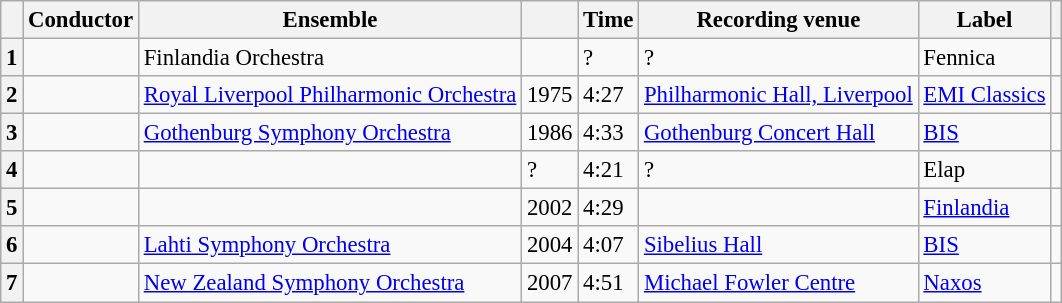<table class="wikitable sortable" style="margin-right:0; font-size:95%">
<tr>
<th scope="col"></th>
<th scope="col">Conductor</th>
<th scope="col">Ensemble</th>
<th scope="col"></th>
<th scope="col">Time</th>
<th scope="col">Recording venue</th>
<th scope="col">Label</th>
<th scope="col"class="unsortable"></th>
</tr>
<tr>
<th scope="row">1</th>
<td></td>
<td>Finlandia Orchestra</td>
<td></td>
<td>?</td>
<td>?</td>
<td>Fennica</td>
<td></td>
</tr>
<tr>
<th scope="row">2</th>
<td></td>
<td><a href='#'>Royal Liverpool Philharmonic Orchestra</a></td>
<td>1975</td>
<td>4:27</td>
<td><a href='#'>Philharmonic Hall, Liverpool</a></td>
<td><a href='#'>EMI Classics</a></td>
<td></td>
</tr>
<tr>
<th scope="row">3</th>
<td></td>
<td><a href='#'>Gothenburg Symphony Orchestra</a></td>
<td>1986</td>
<td>4:33</td>
<td><a href='#'>Gothenburg Concert Hall</a></td>
<td><a href='#'>BIS</a></td>
<td></td>
</tr>
<tr>
<th scope="row">4</th>
<td></td>
<td></td>
<td>?</td>
<td>4:21</td>
<td>?</td>
<td>Elap</td>
<td></td>
</tr>
<tr>
<th scope="row">5</th>
<td></td>
<td></td>
<td>2002</td>
<td>4:29</td>
<td></td>
<td><a href='#'>Finlandia</a></td>
<td></td>
</tr>
<tr>
<th scope="row">6</th>
<td></td>
<td><a href='#'>Lahti Symphony Orchestra</a></td>
<td>2004</td>
<td>4:07</td>
<td><a href='#'>Sibelius Hall</a></td>
<td><a href='#'>BIS</a></td>
<td></td>
</tr>
<tr>
<th scope="row">7</th>
<td></td>
<td><a href='#'>New Zealand Symphony Orchestra</a></td>
<td>2007</td>
<td>4:51</td>
<td><a href='#'>Michael Fowler Centre</a></td>
<td><a href='#'>Naxos</a></td>
<td></td>
</tr>
</table>
